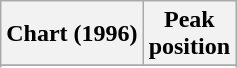<table class="wikitable plainrowheaders sortable">
<tr>
<th>Chart (1996)</th>
<th>Peak<br>position</th>
</tr>
<tr>
</tr>
<tr>
</tr>
</table>
